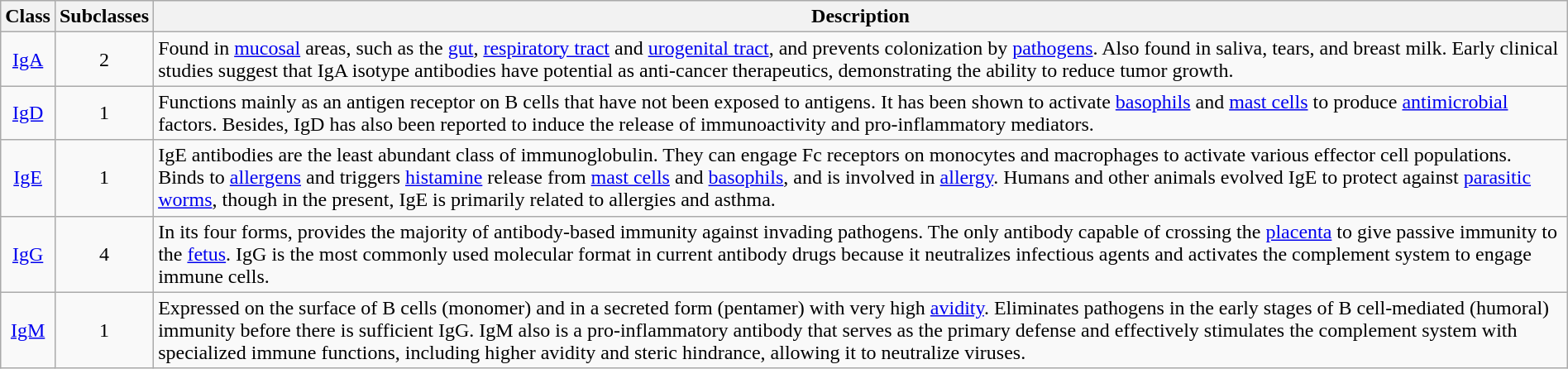<table class="wikitable" style="width:100%; text-align:center;">
<tr>
<th>Class</th>
<th>Subclasses</th>
<th>Description</th>
</tr>
<tr>
<td><a href='#'>IgA</a></td>
<td>2</td>
<td style="text-align:left;">Found in <a href='#'>mucosal</a> areas, such as the <a href='#'>gut</a>, <a href='#'>respiratory tract</a> and <a href='#'>urogenital tract</a>, and prevents colonization by <a href='#'>pathogens</a>. Also found in saliva, tears, and breast milk. Early clinical studies suggest that IgA isotype antibodies have potential as anti-cancer therapeutics, demonstrating the ability to reduce tumor growth.</td>
</tr>
<tr>
<td><a href='#'>IgD</a></td>
<td>1</td>
<td style="text-align:left;">Functions mainly as an antigen receptor on B cells that have not been exposed to antigens. It has been shown to activate <a href='#'>basophils</a> and <a href='#'>mast cells</a> to produce <a href='#'>antimicrobial</a> factors. Besides, IgD has also been reported to induce the release of immunoactivity and pro-inflammatory mediators.</td>
</tr>
<tr>
<td><a href='#'>IgE</a></td>
<td>1</td>
<td style="text-align:left;">IgE antibodies are the least abundant class of immunoglobulin. They can engage Fc receptors on monocytes and macrophages to activate various effector cell populations.<br>Binds to <a href='#'>allergens</a> and triggers <a href='#'>histamine</a> release from <a href='#'>mast cells</a> and <a href='#'>basophils</a>, and is involved in <a href='#'>allergy</a>. Humans and other animals evolved IgE to protect against <a href='#'>parasitic worms</a>, though in the present, IgE is primarily related to allergies and asthma.</td>
</tr>
<tr>
<td><a href='#'>IgG</a></td>
<td>4</td>
<td style="text-align:left;">In its four forms, provides the majority of antibody-based immunity against invading pathogens. The only antibody capable of crossing the <a href='#'>placenta</a> to give passive immunity to the <a href='#'>fetus</a>. IgG is the most commonly used molecular format in current antibody drugs because it neutralizes infectious agents and activates the complement system to engage immune cells.</td>
</tr>
<tr>
<td><a href='#'>IgM</a></td>
<td>1</td>
<td style="text-align:left;">Expressed on the surface of B cells (monomer) and in a secreted form (pentamer) with very high <a href='#'>avidity</a>. Eliminates pathogens in the early stages of B cell-mediated (humoral) immunity before there is sufficient IgG. IgM also is a pro-inflammatory antibody that serves as the primary defense and effectively stimulates the complement system with specialized immune functions, including higher avidity and steric hindrance, allowing it to neutralize viruses.</td>
</tr>
</table>
